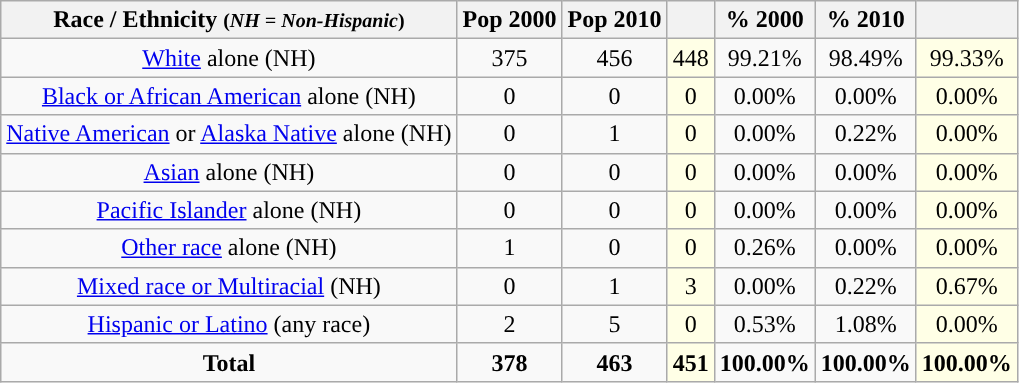<table class="wikitable" style="text-align:center;">
<tr>
<th>Race / Ethnicity <small>(<em>NH = Non-Hispanic</em>)</small></th>
<th>Pop 2000</th>
<th>Pop 2010</th>
<th></th>
<th>% 2000</th>
<th>% 2010</th>
<th></th>
</tr>
<tr>
<td><a href='#'>White</a> alone (NH)</td>
<td>375</td>
<td>456</td>
<td style='background: #ffffe6;'>448</td>
<td>99.21%</td>
<td>98.49%</td>
<td style='background: #ffffe6;'>99.33%</td>
</tr>
<tr>
<td><a href='#'>Black or African American</a> alone (NH)</td>
<td>0</td>
<td>0</td>
<td style='background: #ffffe6;'>0</td>
<td>0.00%</td>
<td>0.00%</td>
<td style='background: #ffffe6;'>0.00%</td>
</tr>
<tr>
<td><a href='#'>Native American</a> or <a href='#'>Alaska Native</a> alone (NH)</td>
<td>0</td>
<td>1</td>
<td style='background: #ffffe6;'>0</td>
<td>0.00%</td>
<td>0.22%</td>
<td style='background: #ffffe6;'>0.00%</td>
</tr>
<tr>
<td><a href='#'>Asian</a> alone (NH)</td>
<td>0</td>
<td>0</td>
<td style='background: #ffffe6;'>0</td>
<td>0.00%</td>
<td>0.00%</td>
<td style='background: #ffffe6;'>0.00%</td>
</tr>
<tr>
<td><a href='#'>Pacific Islander</a> alone (NH)</td>
<td>0</td>
<td>0</td>
<td style='background: #ffffe6;'>0</td>
<td>0.00%</td>
<td>0.00%</td>
<td style='background: #ffffe6;'>0.00%</td>
</tr>
<tr>
<td><a href='#'>Other race</a> alone (NH)</td>
<td>1</td>
<td>0</td>
<td style='background: #ffffe6;'>0</td>
<td>0.26%</td>
<td>0.00%</td>
<td style='background: #ffffe6;'>0.00%</td>
</tr>
<tr>
<td><a href='#'>Mixed race or Multiracial</a> (NH)</td>
<td>0</td>
<td>1</td>
<td style='background: #ffffe6;'>3</td>
<td>0.00%</td>
<td>0.22%</td>
<td style='background: #ffffe6;'>0.67%</td>
</tr>
<tr>
<td><a href='#'>Hispanic or Latino</a> (any race)</td>
<td>2</td>
<td>5</td>
<td style='background: #ffffe6;'>0</td>
<td>0.53%</td>
<td>1.08%</td>
<td style='background: #ffffe6;'>0.00%</td>
</tr>
<tr>
<td><strong>Total</strong></td>
<td><strong>378</strong></td>
<td><strong>463</strong></td>
<td style='background: #ffffe6;'><strong>451</strong></td>
<td><strong>100.00%</strong></td>
<td><strong>100.00%</strong></td>
<td style='background: #ffffe6;'><strong>100.00%</strong></td>
</tr>
</table>
